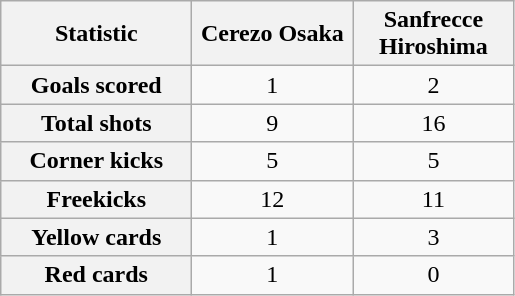<table class="wikitable plainrowheaders" style="text-align: center">
<tr>
<th scope=col width=120>Statistic</th>
<th scope=col width=100>Cerezo Osaka</th>
<th scope=col width=100>Sanfrecce Hiroshima</th>
</tr>
<tr>
<th scope=row>Goals scored</th>
<td>1</td>
<td>2</td>
</tr>
<tr>
<th scope=row>Total shots</th>
<td>9</td>
<td>16</td>
</tr>
<tr>
<th scope=row>Corner kicks</th>
<td>5</td>
<td>5</td>
</tr>
<tr>
<th scope=row>Freekicks</th>
<td>12</td>
<td>11</td>
</tr>
<tr>
<th scope=row>Yellow cards</th>
<td>1</td>
<td>3</td>
</tr>
<tr>
<th scope=row>Red cards</th>
<td>1</td>
<td>0</td>
</tr>
</table>
